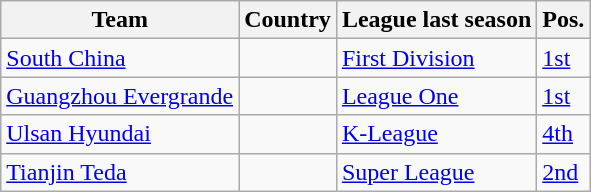<table class="wikitable sortable">
<tr>
<th>Team</th>
<th>Country</th>
<th>League last season</th>
<th>Pos.</th>
</tr>
<tr>
<td><a href='#'>South China</a></td>
<td></td>
<td><a href='#'>First Division</a></td>
<td><a href='#'>1st</a></td>
</tr>
<tr>
<td><a href='#'>Guangzhou Evergrande</a></td>
<td></td>
<td><a href='#'>League One</a></td>
<td><a href='#'>1st</a></td>
</tr>
<tr>
<td><a href='#'>Ulsan Hyundai</a></td>
<td></td>
<td><a href='#'>K-League</a></td>
<td><a href='#'>4th</a></td>
</tr>
<tr>
<td><a href='#'>Tianjin Teda</a></td>
<td></td>
<td><a href='#'>Super League</a></td>
<td><a href='#'>2nd</a></td>
</tr>
</table>
